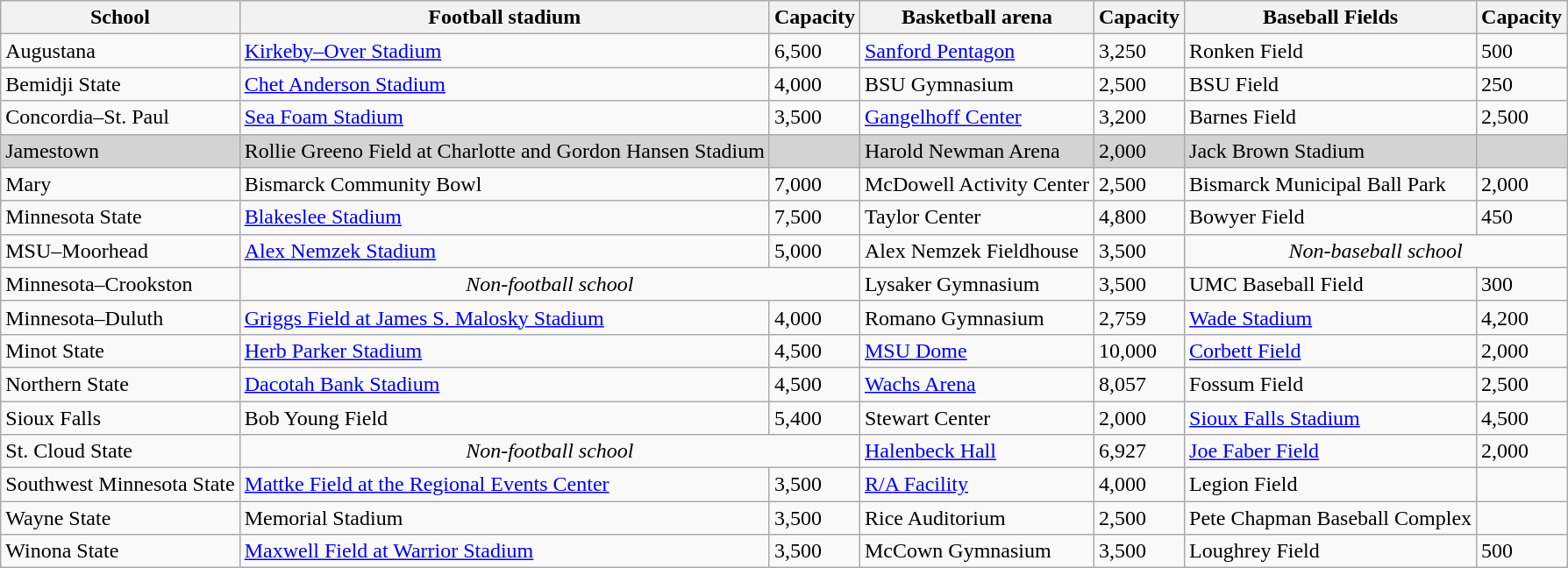<table class="wikitable sortable">
<tr>
<th>School</th>
<th>Football stadium</th>
<th>Capacity</th>
<th>Basketball arena</th>
<th>Capacity</th>
<th>Baseball Fields</th>
<th>Capacity</th>
</tr>
<tr>
<td>Augustana</td>
<td><a href='#'>Kirkeby–Over Stadium</a></td>
<td>6,500</td>
<td><a href='#'>Sanford Pentagon</a></td>
<td>3,250</td>
<td>Ronken Field</td>
<td>500</td>
</tr>
<tr>
<td>Bemidji State</td>
<td><a href='#'>Chet Anderson Stadium</a></td>
<td>4,000</td>
<td>BSU Gymnasium</td>
<td>2,500</td>
<td>BSU Field</td>
<td>250</td>
</tr>
<tr>
<td>Concordia–St. Paul</td>
<td><a href='#'>Sea Foam Stadium</a></td>
<td>3,500</td>
<td><a href='#'>Gangelhoff Center</a></td>
<td>3,200</td>
<td>Barnes Field</td>
<td>2,500</td>
</tr>
<tr bgcolor=lightgray>
<td>Jamestown</td>
<td>Rollie Greeno Field at Charlotte and Gordon Hansen Stadium</td>
<td></td>
<td>Harold Newman Arena</td>
<td>2,000</td>
<td>Jack Brown Stadium</td>
<td></td>
</tr>
<tr>
<td>Mary</td>
<td>Bismarck Community Bowl</td>
<td>7,000</td>
<td>McDowell Activity Center</td>
<td>2,500</td>
<td>Bismarck Municipal Ball Park</td>
<td>2,000</td>
</tr>
<tr>
<td>Minnesota State</td>
<td><a href='#'>Blakeslee Stadium</a></td>
<td>7,500</td>
<td>Taylor Center</td>
<td>4,800</td>
<td>Bowyer Field</td>
<td>450</td>
</tr>
<tr>
<td>MSU–Moorhead</td>
<td><a href='#'>Alex Nemzek Stadium</a></td>
<td>5,000</td>
<td>Alex Nemzek Fieldhouse</td>
<td>3,500</td>
<td colspan=2 align=center><em>Non-baseball school</em></td>
</tr>
<tr>
<td>Minnesota–Crookston</td>
<td colspan=2 align=center><em>Non-football school</em></td>
<td>Lysaker Gymnasium</td>
<td>3,500</td>
<td>UMC Baseball Field</td>
<td>300</td>
</tr>
<tr>
<td>Minnesota–Duluth</td>
<td><a href='#'>Griggs Field at James S. Malosky Stadium</a></td>
<td>4,000</td>
<td>Romano Gymnasium</td>
<td>2,759</td>
<td><a href='#'>Wade Stadium</a></td>
<td>4,200</td>
</tr>
<tr>
<td>Minot State</td>
<td><a href='#'>Herb Parker Stadium</a></td>
<td>4,500</td>
<td><a href='#'>MSU Dome</a></td>
<td>10,000</td>
<td><a href='#'>Corbett Field</a></td>
<td>2,000</td>
</tr>
<tr>
<td>Northern State</td>
<td><a href='#'>Dacotah Bank Stadium</a></td>
<td>4,500</td>
<td><a href='#'>Wachs Arena</a></td>
<td>8,057</td>
<td>Fossum Field</td>
<td>2,500</td>
</tr>
<tr>
<td>Sioux Falls</td>
<td>Bob Young Field</td>
<td>5,400</td>
<td>Stewart Center</td>
<td>2,000</td>
<td><a href='#'>Sioux Falls Stadium</a></td>
<td>4,500</td>
</tr>
<tr>
<td>St. Cloud State</td>
<td colspan=2 align=center><em>Non-football school</em></td>
<td><a href='#'>Halenbeck Hall</a></td>
<td>6,927</td>
<td><a href='#'>Joe Faber Field</a></td>
<td>2,000</td>
</tr>
<tr>
<td>Southwest Minnesota State</td>
<td><a href='#'>Mattke Field at the Regional Events Center</a></td>
<td>3,500</td>
<td><a href='#'>R/A Facility</a></td>
<td>4,000</td>
<td>Legion Field</td>
</tr>
<tr>
<td>Wayne State</td>
<td>Memorial Stadium</td>
<td>3,500</td>
<td>Rice Auditorium</td>
<td>2,500</td>
<td>Pete Chapman Baseball Complex</td>
<td></td>
</tr>
<tr>
<td>Winona State</td>
<td><a href='#'>Maxwell Field at Warrior Stadium</a></td>
<td>3,500</td>
<td>McCown Gymnasium</td>
<td>3,500</td>
<td>Loughrey Field</td>
<td>500</td>
</tr>
</table>
